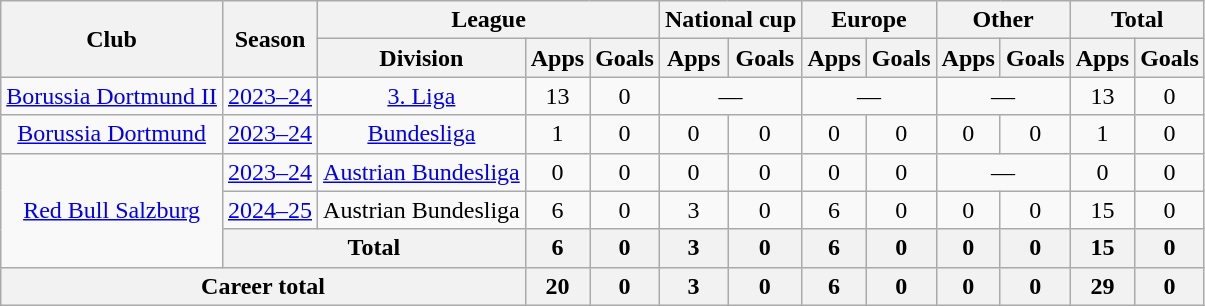<table class="wikitable" style="text-align: center">
<tr>
<th rowspan="2">Club</th>
<th rowspan="2">Season</th>
<th colspan="3">League</th>
<th colspan="2">National cup</th>
<th colspan="2">Europe</th>
<th colspan="2">Other</th>
<th colspan="2">Total</th>
</tr>
<tr>
<th>Division</th>
<th>Apps</th>
<th>Goals</th>
<th>Apps</th>
<th>Goals</th>
<th>Apps</th>
<th>Goals</th>
<th>Apps</th>
<th>Goals</th>
<th>Apps</th>
<th>Goals</th>
</tr>
<tr>
<td><a href='#'>Borussia Dortmund II</a></td>
<td><a href='#'>2023–24</a></td>
<td><a href='#'>3. Liga</a></td>
<td>13</td>
<td>0</td>
<td colspan="2">—</td>
<td colspan="2">—</td>
<td colspan="2">—</td>
<td>13</td>
<td>0</td>
</tr>
<tr>
<td><a href='#'>Borussia Dortmund</a></td>
<td><a href='#'>2023–24</a></td>
<td><a href='#'>Bundesliga</a></td>
<td>1</td>
<td>0</td>
<td>0</td>
<td>0</td>
<td>0</td>
<td>0</td>
<td>0</td>
<td>0</td>
<td>1</td>
<td>0</td>
</tr>
<tr>
<td rowspan="3"><a href='#'>Red Bull Salzburg</a></td>
<td><a href='#'>2023–24</a></td>
<td><a href='#'>Austrian Bundesliga</a></td>
<td>0</td>
<td>0</td>
<td>0</td>
<td>0</td>
<td>0</td>
<td>0</td>
<td colspan="2">—</td>
<td>0</td>
<td>0</td>
</tr>
<tr>
<td><a href='#'>2024–25</a></td>
<td>Austrian Bundesliga</td>
<td>6</td>
<td>0</td>
<td>3</td>
<td>0</td>
<td>6</td>
<td>0</td>
<td>0</td>
<td>0</td>
<td>15</td>
<td>0</td>
</tr>
<tr>
<th colspan="2">Total</th>
<th>6</th>
<th>0</th>
<th>3</th>
<th>0</th>
<th>6</th>
<th>0</th>
<th>0</th>
<th>0</th>
<th>15</th>
<th>0</th>
</tr>
<tr>
<th colspan="3">Career total</th>
<th>20</th>
<th>0</th>
<th>3</th>
<th>0</th>
<th>6</th>
<th>0</th>
<th>0</th>
<th>0</th>
<th>29</th>
<th>0</th>
</tr>
</table>
